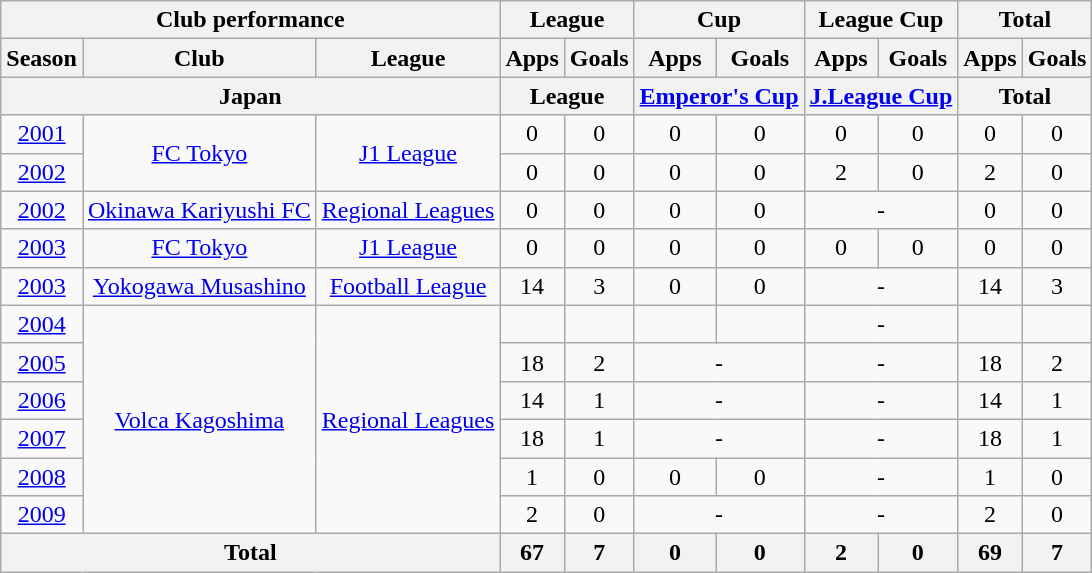<table class="wikitable" style="text-align:center;">
<tr>
<th colspan=3>Club performance</th>
<th colspan=2>League</th>
<th colspan=2>Cup</th>
<th colspan=2>League Cup</th>
<th colspan=2>Total</th>
</tr>
<tr>
<th>Season</th>
<th>Club</th>
<th>League</th>
<th>Apps</th>
<th>Goals</th>
<th>Apps</th>
<th>Goals</th>
<th>Apps</th>
<th>Goals</th>
<th>Apps</th>
<th>Goals</th>
</tr>
<tr>
<th colspan=3>Japan</th>
<th colspan=2>League</th>
<th colspan=2><a href='#'>Emperor's Cup</a></th>
<th colspan=2><a href='#'>J.League Cup</a></th>
<th colspan=2>Total</th>
</tr>
<tr>
<td><a href='#'>2001</a></td>
<td rowspan="2"><a href='#'>FC Tokyo</a></td>
<td rowspan="2"><a href='#'>J1 League</a></td>
<td>0</td>
<td>0</td>
<td>0</td>
<td>0</td>
<td>0</td>
<td>0</td>
<td>0</td>
<td>0</td>
</tr>
<tr>
<td><a href='#'>2002</a></td>
<td>0</td>
<td>0</td>
<td>0</td>
<td>0</td>
<td>2</td>
<td>0</td>
<td>2</td>
<td>0</td>
</tr>
<tr>
<td><a href='#'>2002</a></td>
<td><a href='#'>Okinawa Kariyushi FC</a></td>
<td><a href='#'>Regional Leagues</a></td>
<td>0</td>
<td>0</td>
<td>0</td>
<td>0</td>
<td colspan="2">-</td>
<td>0</td>
<td>0</td>
</tr>
<tr>
<td><a href='#'>2003</a></td>
<td><a href='#'>FC Tokyo</a></td>
<td><a href='#'>J1 League</a></td>
<td>0</td>
<td>0</td>
<td>0</td>
<td>0</td>
<td>0</td>
<td>0</td>
<td>0</td>
<td>0</td>
</tr>
<tr>
<td><a href='#'>2003</a></td>
<td><a href='#'>Yokogawa Musashino</a></td>
<td><a href='#'>Football League</a></td>
<td>14</td>
<td>3</td>
<td>0</td>
<td>0</td>
<td colspan="2">-</td>
<td>14</td>
<td>3</td>
</tr>
<tr>
<td><a href='#'>2004</a></td>
<td rowspan="6"><a href='#'>Volca Kagoshima</a></td>
<td rowspan="6"><a href='#'>Regional Leagues</a></td>
<td></td>
<td></td>
<td></td>
<td></td>
<td colspan="2">-</td>
<td></td>
<td></td>
</tr>
<tr>
<td><a href='#'>2005</a></td>
<td>18</td>
<td>2</td>
<td colspan="2">-</td>
<td colspan="2">-</td>
<td>18</td>
<td>2</td>
</tr>
<tr>
<td><a href='#'>2006</a></td>
<td>14</td>
<td>1</td>
<td colspan="2">-</td>
<td colspan="2">-</td>
<td>14</td>
<td>1</td>
</tr>
<tr>
<td><a href='#'>2007</a></td>
<td>18</td>
<td>1</td>
<td colspan="2">-</td>
<td colspan="2">-</td>
<td>18</td>
<td>1</td>
</tr>
<tr>
<td><a href='#'>2008</a></td>
<td>1</td>
<td>0</td>
<td>0</td>
<td>0</td>
<td colspan="2">-</td>
<td>1</td>
<td>0</td>
</tr>
<tr>
<td><a href='#'>2009</a></td>
<td>2</td>
<td>0</td>
<td colspan="2">-</td>
<td colspan="2">-</td>
<td>2</td>
<td>0</td>
</tr>
<tr>
<th colspan=3>Total</th>
<th>67</th>
<th>7</th>
<th>0</th>
<th>0</th>
<th>2</th>
<th>0</th>
<th>69</th>
<th>7</th>
</tr>
</table>
